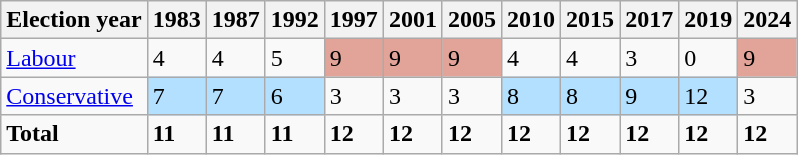<table class="wikitable">
<tr>
<th>Election year</th>
<th>1983</th>
<th>1987</th>
<th>1992</th>
<th>1997</th>
<th>2001</th>
<th>2005</th>
<th>2010</th>
<th>2015</th>
<th>2017</th>
<th>2019</th>
<th>2024</th>
</tr>
<tr>
<td><a href='#'>Labour</a></td>
<td>4</td>
<td>4</td>
<td>5</td>
<td style="background-color:#e2a499;">9</td>
<td style="background-color:#e2a499;">9</td>
<td style="background-color:#e2a499;">9</td>
<td>4</td>
<td>4</td>
<td>3</td>
<td>0</td>
<td style="background-color:#e2a499;">9</td>
</tr>
<tr>
<td><a href='#'>Conservative</a></td>
<td style="background:#B3E0FF">7</td>
<td style="background:#B3E0FF">7</td>
<td style="background:#B3E0FF">6</td>
<td>3</td>
<td>3</td>
<td>3</td>
<td style="background:#B3E0FF">8</td>
<td style="background:#B3E0FF">8</td>
<td style="background:#B3E0FF">9</td>
<td style="background:#B3E0FF">12</td>
<td>3</td>
</tr>
<tr>
<td><strong>Total</strong></td>
<td><strong>11</strong></td>
<td><strong>11</strong></td>
<td><strong>11</strong></td>
<td><strong>12</strong></td>
<td><strong>12</strong></td>
<td><strong>12</strong></td>
<td><strong>12</strong></td>
<td><strong>12</strong></td>
<td><strong>12</strong></td>
<td><strong>12</strong></td>
<td><strong>12</strong></td>
</tr>
</table>
